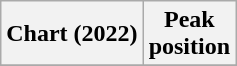<table class="wikitable plainrowheaders" style="text-align:center">
<tr>
<th>Chart (2022)</th>
<th>Peak<br>position</th>
</tr>
<tr>
</tr>
</table>
